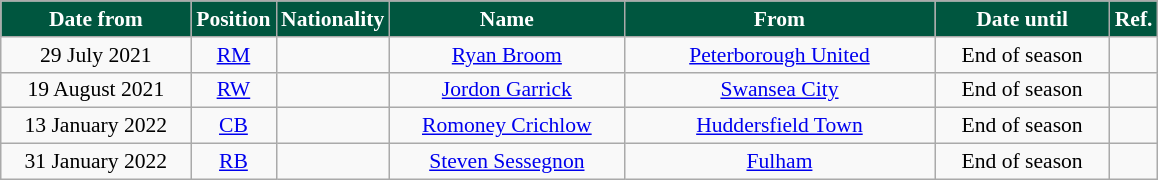<table class="wikitable"  style="text-align:center; font-size:90%; ">
<tr>
<th style="background:#00563F;color:#FFFFFF; width:120px;">Date from</th>
<th style="background:#00563F;color:#FFFFFF; width:50px;">Position</th>
<th style="background:#00563F;color:#FFFFFF; width:50px;">Nationality</th>
<th style="background:#00563F;color:#FFFFFF; width:150px;">Name</th>
<th style="background:#00563F;color:#FFFFFF; width:200px;">From</th>
<th style="background:#00563F;color:#FFFFFF; width:110px;">Date until</th>
<th style="background:#00563F;color:#FFFFFF; width:25px;">Ref.</th>
</tr>
<tr>
<td>29 July 2021</td>
<td><a href='#'>RM</a></td>
<td></td>
<td><a href='#'>Ryan Broom</a></td>
<td> <a href='#'>Peterborough United</a></td>
<td>End of season</td>
<td></td>
</tr>
<tr>
<td>19 August 2021</td>
<td><a href='#'>RW</a></td>
<td></td>
<td><a href='#'>Jordon Garrick</a></td>
<td> <a href='#'>Swansea City</a></td>
<td>End of season</td>
<td></td>
</tr>
<tr>
<td>13 January 2022</td>
<td><a href='#'>CB</a></td>
<td></td>
<td><a href='#'>Romoney Crichlow</a></td>
<td> <a href='#'>Huddersfield Town</a></td>
<td>End of season</td>
<td></td>
</tr>
<tr>
<td>31 January 2022</td>
<td><a href='#'>RB</a></td>
<td></td>
<td><a href='#'>Steven Sessegnon</a></td>
<td> <a href='#'>Fulham</a></td>
<td>End of season</td>
<td></td>
</tr>
</table>
